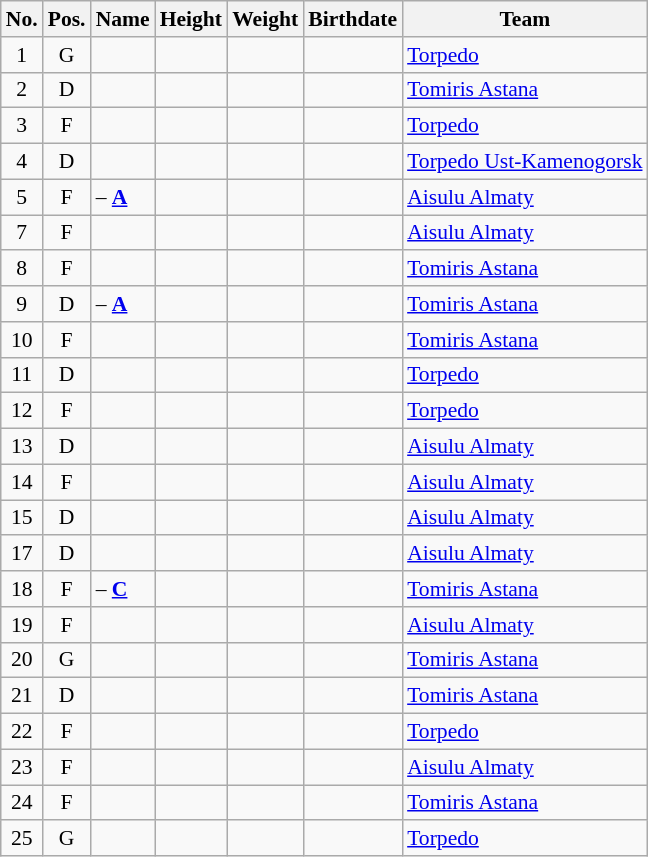<table class="wikitable sortable" width="" style="font-size: 90%; text-align: center;">
<tr>
<th>No.</th>
<th>Pos.</th>
<th>Name</th>
<th>Height</th>
<th>Weight</th>
<th>Birthdate</th>
<th>Team</th>
</tr>
<tr>
<td>1</td>
<td>G</td>
<td align=left></td>
<td></td>
<td></td>
<td align=right></td>
<td align=left> <a href='#'>Torpedo </a></td>
</tr>
<tr>
<td>2</td>
<td>D</td>
<td align=left></td>
<td></td>
<td></td>
<td align=right></td>
<td align=left> <a href='#'>Tomiris Astana</a></td>
</tr>
<tr>
<td>3</td>
<td>F</td>
<td align=left></td>
<td></td>
<td></td>
<td align=right></td>
<td align=left> <a href='#'>Torpedo </a></td>
</tr>
<tr>
<td>4</td>
<td>D</td>
<td align=left></td>
<td></td>
<td></td>
<td align=right></td>
<td align=left> <a href='#'>Torpedo Ust-Kamenogorsk</a></td>
</tr>
<tr>
<td>5</td>
<td>F</td>
<td align=left> – <a href='#'><strong>A</strong></a></td>
<td></td>
<td></td>
<td align=right></td>
<td align=left> <a href='#'>Aisulu Almaty</a></td>
</tr>
<tr>
<td>7</td>
<td>F</td>
<td align=left></td>
<td></td>
<td></td>
<td align=right></td>
<td align=left> <a href='#'>Aisulu Almaty</a></td>
</tr>
<tr>
<td>8</td>
<td>F</td>
<td align=left></td>
<td></td>
<td></td>
<td align=right></td>
<td align=left> <a href='#'>Tomiris Astana</a></td>
</tr>
<tr>
<td>9</td>
<td>D</td>
<td align=left> – <a href='#'><strong>A</strong></a></td>
<td></td>
<td></td>
<td align=right></td>
<td align=left> <a href='#'>Tomiris Astana</a></td>
</tr>
<tr>
<td>10</td>
<td>F</td>
<td align=left></td>
<td></td>
<td></td>
<td align=right></td>
<td align=left> <a href='#'>Tomiris Astana</a></td>
</tr>
<tr>
<td>11</td>
<td>D</td>
<td align=left></td>
<td></td>
<td></td>
<td align=right></td>
<td align=left> <a href='#'>Torpedo </a></td>
</tr>
<tr>
<td>12</td>
<td>F</td>
<td align=left></td>
<td></td>
<td></td>
<td align=right></td>
<td align=left> <a href='#'>Torpedo </a></td>
</tr>
<tr>
<td>13</td>
<td>D</td>
<td align=left></td>
<td></td>
<td></td>
<td align=right></td>
<td align=left> <a href='#'>Aisulu Almaty</a></td>
</tr>
<tr>
<td>14</td>
<td>F</td>
<td align=left></td>
<td></td>
<td></td>
<td align=right></td>
<td align=left> <a href='#'>Aisulu Almaty</a></td>
</tr>
<tr>
<td>15</td>
<td>D</td>
<td align=left></td>
<td></td>
<td></td>
<td align=right></td>
<td align=left> <a href='#'>Aisulu Almaty</a></td>
</tr>
<tr>
<td>17</td>
<td>D</td>
<td align=left></td>
<td></td>
<td></td>
<td align=right></td>
<td align=left> <a href='#'>Aisulu Almaty</a></td>
</tr>
<tr>
<td>18</td>
<td>F</td>
<td align=left> – <a href='#'><strong>C</strong></a></td>
<td></td>
<td></td>
<td align=right></td>
<td align=left> <a href='#'>Tomiris Astana</a></td>
</tr>
<tr>
<td>19</td>
<td>F</td>
<td align=left></td>
<td></td>
<td></td>
<td align=right></td>
<td align=left> <a href='#'>Aisulu Almaty</a></td>
</tr>
<tr>
<td>20</td>
<td>G</td>
<td align=left></td>
<td></td>
<td></td>
<td align=right></td>
<td align=left> <a href='#'>Tomiris Astana</a></td>
</tr>
<tr>
<td>21</td>
<td>D</td>
<td align=left></td>
<td></td>
<td></td>
<td align=right></td>
<td align=left> <a href='#'>Tomiris Astana</a></td>
</tr>
<tr>
<td>22</td>
<td>F</td>
<td align=left></td>
<td></td>
<td></td>
<td align=right></td>
<td align=left> <a href='#'>Torpedo </a></td>
</tr>
<tr>
<td>23</td>
<td>F</td>
<td align=left></td>
<td></td>
<td></td>
<td align=right></td>
<td align=left> <a href='#'>Aisulu Almaty</a></td>
</tr>
<tr>
<td>24</td>
<td>F</td>
<td align=left></td>
<td></td>
<td></td>
<td align=right></td>
<td align=left> <a href='#'>Tomiris Astana</a></td>
</tr>
<tr>
<td>25</td>
<td>G</td>
<td align=left></td>
<td></td>
<td></td>
<td align=right></td>
<td align=left> <a href='#'>Torpedo </a></td>
</tr>
</table>
